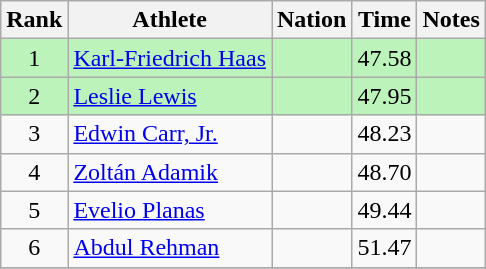<table class="wikitable sortable" style="text-align:center">
<tr>
<th>Rank</th>
<th>Athlete</th>
<th>Nation</th>
<th>Time</th>
<th>Notes</th>
</tr>
<tr bgcolor=bbf3bb>
<td>1</td>
<td align=left><a href='#'>Karl-Friedrich Haas</a></td>
<td align=left></td>
<td>47.58</td>
<td></td>
</tr>
<tr bgcolor=bbf3bb>
<td>2</td>
<td align=left><a href='#'>Leslie Lewis</a></td>
<td align=left></td>
<td>47.95</td>
<td></td>
</tr>
<tr>
<td>3</td>
<td align=left><a href='#'>Edwin Carr, Jr.</a></td>
<td align=left></td>
<td>48.23</td>
<td></td>
</tr>
<tr>
<td>4</td>
<td align=left><a href='#'>Zoltán Adamik</a></td>
<td align=left></td>
<td>48.70</td>
<td></td>
</tr>
<tr>
<td>5</td>
<td align=left><a href='#'>Evelio Planas</a></td>
<td align=left></td>
<td>49.44</td>
<td></td>
</tr>
<tr>
<td>6</td>
<td align=left><a href='#'>Abdul Rehman</a></td>
<td align=left></td>
<td>51.47</td>
<td></td>
</tr>
<tr>
</tr>
</table>
